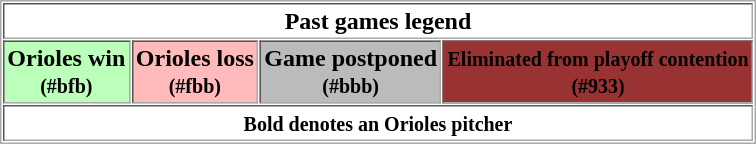<table border="1" cellpadding="2" cellspacing="1" style="margin:auto; border:1px solid #aaa;">
<tr>
<th colspan="5">Past games legend</th>
</tr>
<tr>
<th style="background:#bfb;">Orioles win <br><small>(#bfb)</small></th>
<th style="background:#fbb;">Orioles loss <br><small>(#fbb)</small></th>
<th style="background:#bbb;">Game postponed <br><small>(#bbb)</small></th>
<th style="background:#933;"><small><span>Eliminated from playoff contention</span></small> <br><small><span>(#933)</span></small></th>
</tr>
<tr>
<th colspan="5"><small>Bold denotes an Orioles pitcher</small></th>
</tr>
</table>
